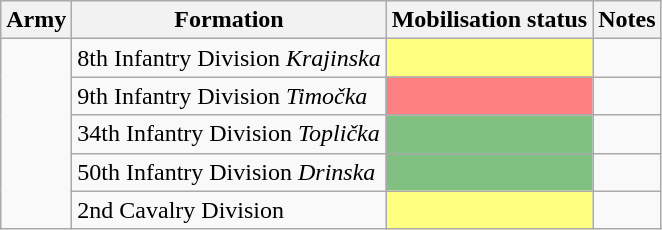<table class="wikitable">
<tr>
<th scope="col">Army</th>
<th scope="col">Formation</th>
<th scope="col">Mobilisation status</th>
<th scope="col">Notes</th>
</tr>
<tr>
<td rowspan=5></td>
<td>8th Infantry Division <em>Krajinska</em></td>
<td bgcolor="FFFF80"></td>
<td></td>
</tr>
<tr>
<td>9th Infantry Division <em>Timočka</em></td>
<td bgcolor="FF8080"></td>
<td></td>
</tr>
<tr>
<td>34th Infantry Division <em>Toplička</em></td>
<td bgcolor="80C080"></td>
<td></td>
</tr>
<tr>
<td>50th Infantry Division <em>Drinska</em></td>
<td bgcolor="80C080"></td>
<td></td>
</tr>
<tr>
<td>2nd Cavalry Division</td>
<td bgcolor="FFFF80"></td>
<td></td>
</tr>
</table>
